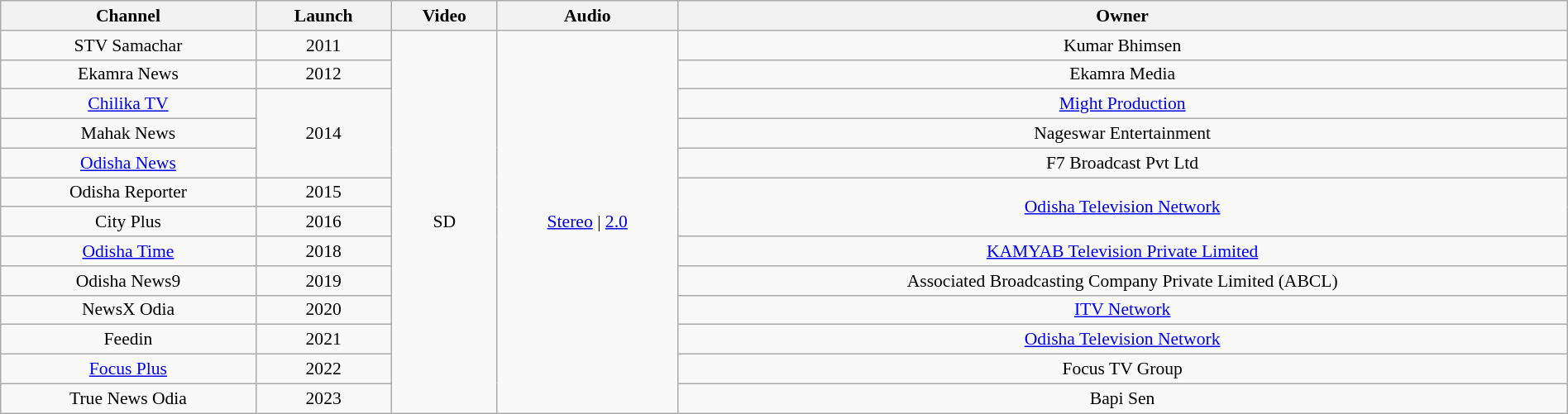<table class="wikitable sortable" style="border-collapse:collapse; font-size: 90%; text-align:center" width="100%">
<tr>
<th>Channel</th>
<th>Launch</th>
<th>Video</th>
<th>Audio</th>
<th>Owner</th>
</tr>
<tr>
<td>STV Samachar</td>
<td>2011</td>
<td rowspan="13">SD</td>
<td rowspan="13"><a href='#'>Stereo</a> | <a href='#'>2.0</a></td>
<td>Kumar Bhimsen</td>
</tr>
<tr>
<td>Ekamra News</td>
<td>2012</td>
<td>Ekamra Media</td>
</tr>
<tr>
<td><a href='#'>Chilika TV</a></td>
<td rowspan="3">2014</td>
<td><a href='#'>Might Production</a></td>
</tr>
<tr>
<td>Mahak News</td>
<td>Nageswar Entertainment</td>
</tr>
<tr>
<td><a href='#'>Odisha News</a></td>
<td>F7 Broadcast Pvt Ltd</td>
</tr>
<tr>
<td>Odisha Reporter</td>
<td>2015</td>
<td rowspan="2"><a href='#'>Odisha Television Network</a></td>
</tr>
<tr>
<td>City Plus</td>
<td>2016</td>
</tr>
<tr>
<td><a href='#'>Odisha Time</a></td>
<td>2018</td>
<td><a href='#'>KAMYAB Television Private Limited</a></td>
</tr>
<tr>
<td>Odisha News9</td>
<td>2019</td>
<td>Associated Broadcasting Company Private Limited (ABCL)</td>
</tr>
<tr>
<td>NewsX Odia</td>
<td>2020</td>
<td><a href='#'>ITV Network</a></td>
</tr>
<tr>
<td>Feedin</td>
<td>2021</td>
<td><a href='#'>Odisha Television Network</a></td>
</tr>
<tr>
<td><a href='#'>Focus Plus</a></td>
<td>2022</td>
<td>Focus TV Group</td>
</tr>
<tr>
<td>True News Odia</td>
<td>2023</td>
<td>Bapi Sen</td>
</tr>
</table>
